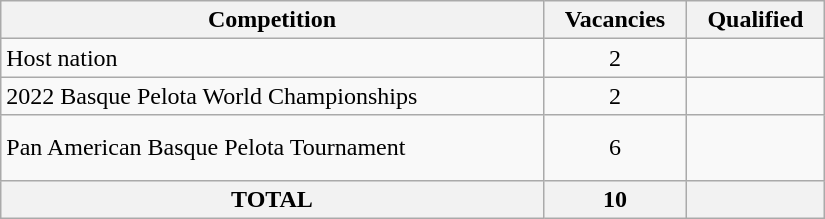<table class = "wikitable" width=550>
<tr>
<th>Competition</th>
<th>Vacancies</th>
<th>Qualified</th>
</tr>
<tr>
<td>Host nation</td>
<td align="center">2</td>
<td></td>
</tr>
<tr>
<td>2022 Basque Pelota World Championships</td>
<td align="center">2</td>
<td></td>
</tr>
<tr>
<td>Pan American Basque Pelota Tournament</td>
<td align="center">6</td>
<td><br><br></td>
</tr>
<tr>
<th>TOTAL</th>
<th>10</th>
<th></th>
</tr>
</table>
